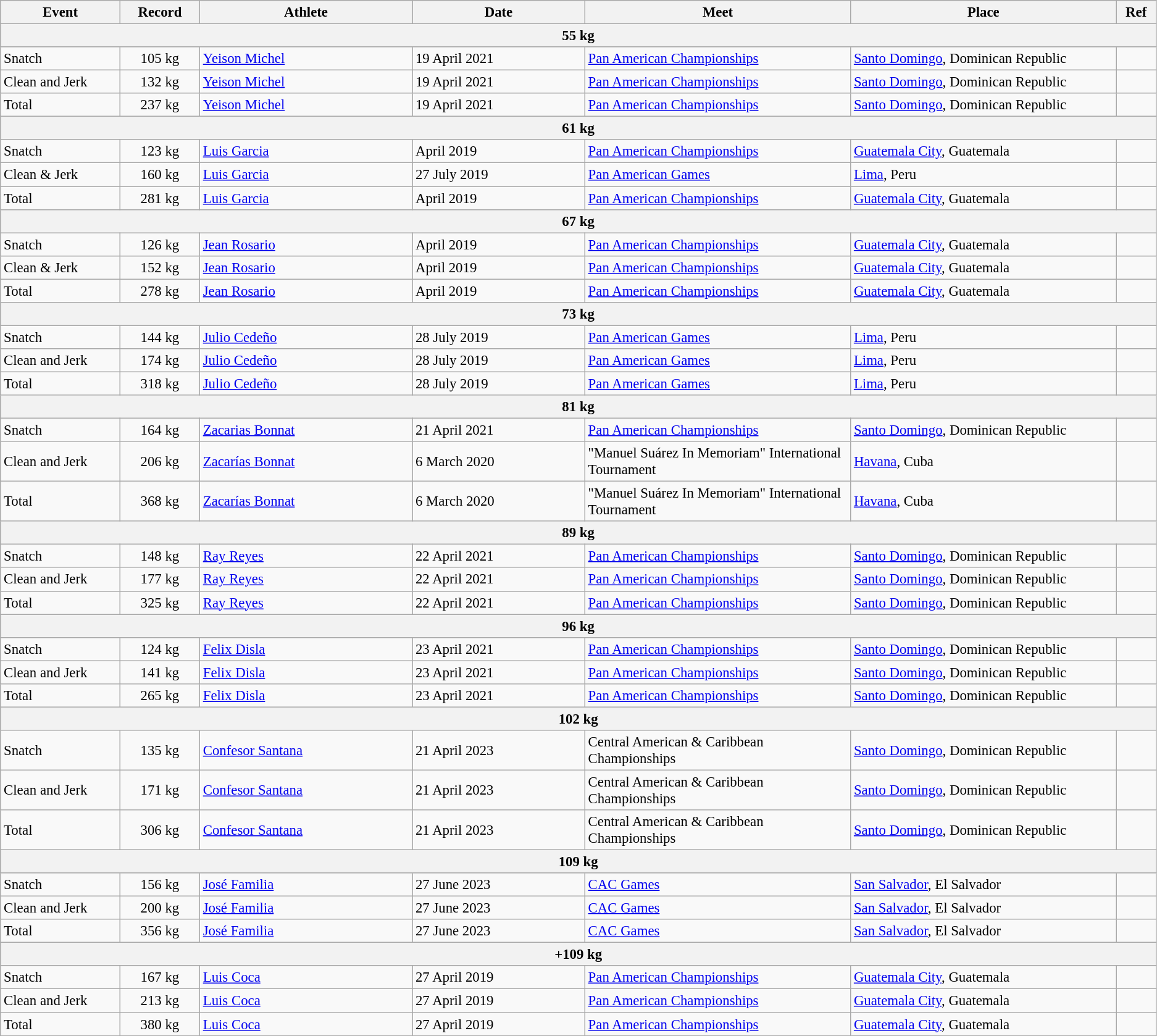<table class="wikitable" style="font-size:95%;">
<tr>
<th width=9%>Event</th>
<th width=6%>Record</th>
<th width=16%>Athlete</th>
<th width=13%>Date</th>
<th width=20%>Meet</th>
<th width=20%>Place</th>
<th width=3%>Ref</th>
</tr>
<tr bgcolor="#DDDDDD">
<th colspan="7">55 kg</th>
</tr>
<tr>
<td>Snatch</td>
<td align="center">105 kg</td>
<td><a href='#'>Yeison Michel</a></td>
<td>19 April 2021</td>
<td><a href='#'>Pan American Championships</a></td>
<td><a href='#'>Santo Domingo</a>, Dominican Republic</td>
<td></td>
</tr>
<tr>
<td>Clean and Jerk</td>
<td align="center">132 kg</td>
<td><a href='#'>Yeison Michel</a></td>
<td>19 April 2021</td>
<td><a href='#'>Pan American Championships</a></td>
<td><a href='#'>Santo Domingo</a>, Dominican Republic</td>
<td></td>
</tr>
<tr>
<td>Total</td>
<td align="center">237 kg</td>
<td><a href='#'>Yeison Michel</a></td>
<td>19 April 2021</td>
<td><a href='#'>Pan American Championships</a></td>
<td><a href='#'>Santo Domingo</a>, Dominican Republic</td>
<td></td>
</tr>
<tr bgcolor="#DDDDDD">
<th colspan="7">61 kg</th>
</tr>
<tr>
<td>Snatch</td>
<td align="center">123 kg</td>
<td><a href='#'>Luis Garcia</a></td>
<td>April 2019</td>
<td><a href='#'>Pan American Championships</a></td>
<td><a href='#'>Guatemala City</a>, Guatemala</td>
<td></td>
</tr>
<tr>
<td>Clean & Jerk</td>
<td align="center">160 kg</td>
<td><a href='#'>Luis Garcia</a></td>
<td>27 July 2019</td>
<td><a href='#'>Pan American Games</a></td>
<td><a href='#'>Lima</a>, Peru</td>
<td></td>
</tr>
<tr>
<td>Total</td>
<td align="center">281 kg</td>
<td><a href='#'>Luis Garcia</a></td>
<td>April 2019</td>
<td><a href='#'>Pan American Championships</a></td>
<td><a href='#'>Guatemala City</a>, Guatemala</td>
<td></td>
</tr>
<tr bgcolor="#DDDDDD">
<th colspan="7">67 kg</th>
</tr>
<tr>
<td>Snatch</td>
<td align="center">126 kg</td>
<td><a href='#'>Jean Rosario</a></td>
<td>April 2019</td>
<td><a href='#'>Pan American Championships</a></td>
<td><a href='#'>Guatemala City</a>, Guatemala</td>
<td></td>
</tr>
<tr>
<td>Clean & Jerk</td>
<td align="center">152 kg</td>
<td><a href='#'>Jean Rosario</a></td>
<td>April 2019</td>
<td><a href='#'>Pan American Championships</a></td>
<td><a href='#'>Guatemala City</a>, Guatemala</td>
<td></td>
</tr>
<tr>
<td>Total</td>
<td align="center">278 kg</td>
<td><a href='#'>Jean Rosario</a></td>
<td>April 2019</td>
<td><a href='#'>Pan American Championships</a></td>
<td><a href='#'>Guatemala City</a>, Guatemala</td>
<td></td>
</tr>
<tr bgcolor="#DDDDDD">
<th colspan="7">73 kg</th>
</tr>
<tr>
<td>Snatch</td>
<td align="center">144 kg</td>
<td><a href='#'>Julio Cedeño</a></td>
<td>28 July 2019</td>
<td><a href='#'>Pan American Games</a></td>
<td><a href='#'>Lima</a>, Peru</td>
<td></td>
</tr>
<tr>
<td>Clean and Jerk</td>
<td align="center">174 kg</td>
<td><a href='#'>Julio Cedeño</a></td>
<td>28 July 2019</td>
<td><a href='#'>Pan American Games</a></td>
<td><a href='#'>Lima</a>, Peru</td>
<td></td>
</tr>
<tr>
<td>Total</td>
<td align="center">318 kg</td>
<td><a href='#'>Julio Cedeño</a></td>
<td>28 July 2019</td>
<td><a href='#'>Pan American Games</a></td>
<td><a href='#'>Lima</a>, Peru</td>
<td></td>
</tr>
<tr bgcolor="#DDDDDD">
<th colspan="7">81 kg</th>
</tr>
<tr>
<td>Snatch</td>
<td align="center">164 kg</td>
<td><a href='#'>Zacarias Bonnat</a></td>
<td>21 April 2021</td>
<td><a href='#'>Pan American Championships</a></td>
<td><a href='#'>Santo Domingo</a>, Dominican Republic</td>
<td></td>
</tr>
<tr>
<td>Clean and Jerk</td>
<td align="center">206 kg</td>
<td><a href='#'>Zacarías Bonnat</a></td>
<td>6 March 2020</td>
<td>"Manuel Suárez In Memoriam" International Tournament</td>
<td><a href='#'>Havana</a>, Cuba</td>
<td></td>
</tr>
<tr>
<td>Total</td>
<td align="center">368 kg</td>
<td><a href='#'>Zacarías Bonnat</a></td>
<td>6 March 2020</td>
<td>"Manuel Suárez In Memoriam" International Tournament</td>
<td><a href='#'>Havana</a>, Cuba</td>
<td></td>
</tr>
<tr bgcolor="#DDDDDD">
<th colspan="7">89 kg</th>
</tr>
<tr>
<td>Snatch</td>
<td align="center">148 kg</td>
<td><a href='#'>Ray Reyes</a></td>
<td>22 April 2021</td>
<td><a href='#'>Pan American Championships</a></td>
<td><a href='#'>Santo Domingo</a>, Dominican Republic</td>
<td></td>
</tr>
<tr>
<td>Clean and Jerk</td>
<td align="center">177 kg</td>
<td><a href='#'>Ray Reyes</a></td>
<td>22 April 2021</td>
<td><a href='#'>Pan American Championships</a></td>
<td><a href='#'>Santo Domingo</a>, Dominican Republic</td>
<td></td>
</tr>
<tr>
<td>Total</td>
<td align="center">325 kg</td>
<td><a href='#'>Ray Reyes</a></td>
<td>22 April 2021</td>
<td><a href='#'>Pan American Championships</a></td>
<td><a href='#'>Santo Domingo</a>, Dominican Republic</td>
<td></td>
</tr>
<tr bgcolor="#DDDDDD">
<th colspan="7">96 kg</th>
</tr>
<tr>
<td>Snatch</td>
<td align="center">124 kg</td>
<td><a href='#'>Felix Disla</a></td>
<td>23 April 2021</td>
<td><a href='#'>Pan American Championships</a></td>
<td><a href='#'>Santo Domingo</a>, Dominican Republic</td>
<td></td>
</tr>
<tr>
<td>Clean and Jerk</td>
<td align="center">141 kg</td>
<td><a href='#'>Felix Disla</a></td>
<td>23 April 2021</td>
<td><a href='#'>Pan American Championships</a></td>
<td><a href='#'>Santo Domingo</a>, Dominican Republic</td>
<td></td>
</tr>
<tr>
<td>Total</td>
<td align="center">265 kg</td>
<td><a href='#'>Felix Disla</a></td>
<td>23 April 2021</td>
<td><a href='#'>Pan American Championships</a></td>
<td><a href='#'>Santo Domingo</a>, Dominican Republic</td>
<td></td>
</tr>
<tr bgcolor="#DDDDDD">
<th colspan="7">102 kg</th>
</tr>
<tr>
<td>Snatch</td>
<td align="center">135 kg</td>
<td><a href='#'>Confesor Santana</a></td>
<td>21 April 2023</td>
<td>Central American & Caribbean Championships</td>
<td><a href='#'>Santo Domingo</a>, Dominican Republic</td>
<td></td>
</tr>
<tr>
<td>Clean and Jerk</td>
<td align="center">171 kg</td>
<td><a href='#'>Confesor Santana</a></td>
<td>21 April 2023</td>
<td>Central American & Caribbean Championships</td>
<td><a href='#'>Santo Domingo</a>, Dominican Republic</td>
<td></td>
</tr>
<tr>
<td>Total</td>
<td align="center">306 kg</td>
<td><a href='#'>Confesor Santana</a></td>
<td>21 April 2023</td>
<td>Central American & Caribbean Championships</td>
<td><a href='#'>Santo Domingo</a>, Dominican Republic</td>
<td></td>
</tr>
<tr bgcolor="#DDDDDD">
<th colspan="7">109 kg</th>
</tr>
<tr>
<td>Snatch</td>
<td align="center">156 kg</td>
<td><a href='#'>José Familia</a></td>
<td>27 June 2023</td>
<td><a href='#'>CAC Games</a></td>
<td><a href='#'>San Salvador</a>, El Salvador</td>
<td></td>
</tr>
<tr>
<td>Clean and Jerk</td>
<td align="center">200 kg</td>
<td><a href='#'>José Familia</a></td>
<td>27 June 2023</td>
<td><a href='#'>CAC Games</a></td>
<td><a href='#'>San Salvador</a>, El Salvador</td>
<td></td>
</tr>
<tr>
<td>Total</td>
<td align="center">356 kg</td>
<td><a href='#'>José Familia</a></td>
<td>27 June 2023</td>
<td><a href='#'>CAC Games</a></td>
<td><a href='#'>San Salvador</a>, El Salvador</td>
<td></td>
</tr>
<tr bgcolor="#DDDDDD">
<th colspan="7">+109 kg</th>
</tr>
<tr>
<td>Snatch</td>
<td align="center">167 kg</td>
<td><a href='#'>Luis Coca</a></td>
<td>27 April 2019</td>
<td><a href='#'>Pan American Championships</a></td>
<td><a href='#'>Guatemala City</a>, Guatemala</td>
<td></td>
</tr>
<tr>
<td>Clean and Jerk</td>
<td align="center">213 kg</td>
<td><a href='#'>Luis Coca</a></td>
<td>27 April 2019</td>
<td><a href='#'>Pan American Championships</a></td>
<td><a href='#'>Guatemala City</a>, Guatemala</td>
<td></td>
</tr>
<tr>
<td>Total</td>
<td align="center">380 kg</td>
<td><a href='#'>Luis Coca</a></td>
<td>27 April 2019</td>
<td><a href='#'>Pan American Championships</a></td>
<td><a href='#'>Guatemala City</a>, Guatemala</td>
<td></td>
</tr>
</table>
